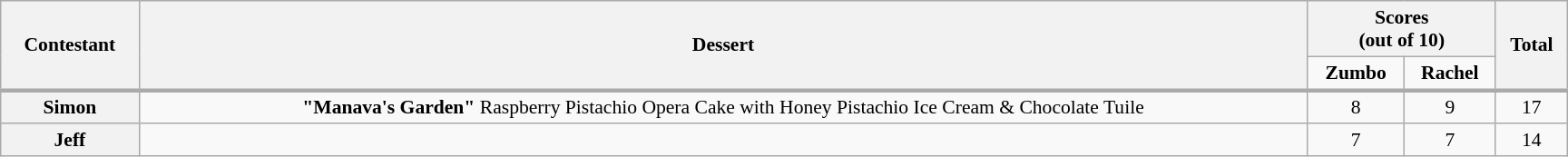<table class="wikitable plainrowheaders" style="text-align:center; font-size:90%; width:80em;">
<tr>
<th rowspan="2">Contestant</th>
<th rowspan="2">Dessert</th>
<th colspan="2">Scores<br>(out of 10)</th>
<th rowspan="2">Total<br></th>
</tr>
<tr>
<td><strong>Zumbo</strong></td>
<td><strong>Rachel</strong></td>
</tr>
<tr style="border-top:3px solid #aaa;">
<th>Simon</th>
<td><strong>"Manava's Garden"</strong> Raspberry Pistachio Opera Cake with Honey Pistachio Ice Cream & Chocolate Tuile</td>
<td>8</td>
<td>9</td>
<td>17</td>
</tr>
<tr>
<th>Jeff</th>
<td></td>
<td>7</td>
<td>7</td>
<td>14</td>
</tr>
</table>
